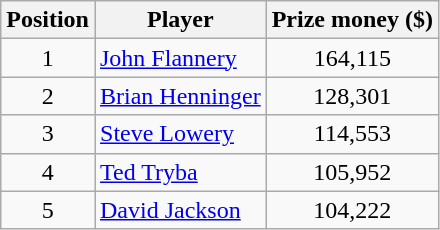<table class="wikitable">
<tr>
<th>Position</th>
<th>Player</th>
<th>Prize money ($)</th>
</tr>
<tr>
<td align=center>1</td>
<td> <a href='#'>John Flannery</a></td>
<td align=center>164,115</td>
</tr>
<tr>
<td align=center>2</td>
<td> <a href='#'>Brian Henninger</a></td>
<td align=center>128,301</td>
</tr>
<tr>
<td align=center>3</td>
<td> <a href='#'>Steve Lowery</a></td>
<td align=center>114,553</td>
</tr>
<tr>
<td align=center>4</td>
<td> <a href='#'>Ted Tryba</a></td>
<td align=center>105,952</td>
</tr>
<tr>
<td align=center>5</td>
<td> <a href='#'>David Jackson</a></td>
<td align=center>104,222</td>
</tr>
</table>
